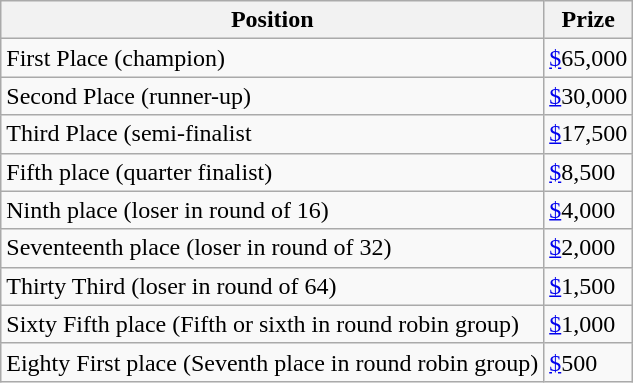<table class="wikitable">
<tr>
<th>Position</th>
<th>Prize</th>
</tr>
<tr>
<td>First Place (champion)</td>
<td><a href='#'>$</a>65,000</td>
</tr>
<tr>
<td>Second Place (runner-up)</td>
<td><a href='#'>$</a>30,000</td>
</tr>
<tr>
<td>Third Place (semi-finalist</td>
<td><a href='#'>$</a>17,500</td>
</tr>
<tr>
<td>Fifth place (quarter finalist)</td>
<td><a href='#'>$</a>8,500</td>
</tr>
<tr>
<td>Ninth place (loser in round of 16)</td>
<td><a href='#'>$</a>4,000</td>
</tr>
<tr>
<td>Seventeenth place (loser in round of 32)</td>
<td><a href='#'>$</a>2,000</td>
</tr>
<tr>
<td>Thirty Third (loser in round of 64)</td>
<td><a href='#'>$</a>1,500</td>
</tr>
<tr>
<td>Sixty Fifth place (Fifth or sixth in round robin group)</td>
<td><a href='#'>$</a>1,000</td>
</tr>
<tr>
<td>Eighty First place (Seventh place in round robin group)</td>
<td><a href='#'>$</a>500</td>
</tr>
</table>
